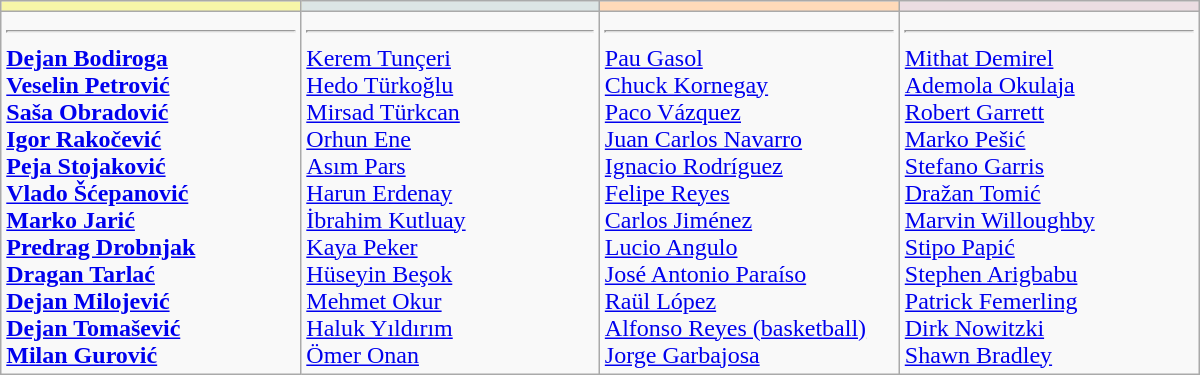<table border="1" cellpadding="2" width="800" class="wikitable">
<tr>
<td !align="center" width="200" bgcolor="#F7F6A8"></td>
<td !align="center" width="200" bgcolor="#DCE5E5"></td>
<td !align="center" width="200" bgcolor="#FFDAB9"></td>
<td !align="center" width="200" bgcolor="#EBDDE2"></td>
</tr>
<tr valign=top>
<td><strong> <hr> <a href='#'>Dejan Bodiroga</a> <br> <a href='#'>Veselin Petrović</a> <br> <a href='#'>Saša Obradović</a> <br> <a href='#'>Igor Rakočević</a> <br> <a href='#'>Peja Stojaković</a> <br> <a href='#'>Vlado Šćepanović</a> <br> <a href='#'>Marko Jarić</a> <br> <a href='#'>Predrag Drobnjak</a> <br> <a href='#'>Dragan Tarlać</a> <br> <a href='#'>Dejan Milojević</a> <br> <a href='#'>Dejan Tomašević</a> <br> <a href='#'>Milan Gurović </a></strong></td>
<td> <hr> <a href='#'>Kerem Tunçeri</a> <br> <a href='#'>Hedo Türkoğlu</a> <br> <a href='#'>Mirsad Türkcan</a> <br> <a href='#'>Orhun Ene</a> <br> <a href='#'>Asım Pars</a> <br> <a href='#'>Harun Erdenay</a> <br> <a href='#'>İbrahim Kutluay</a> <br> <a href='#'>Kaya Peker</a> <br> <a href='#'>Hüseyin Beşok</a> <br> <a href='#'>Mehmet Okur</a> <br> <a href='#'>Haluk Yıldırım</a> <br> <a href='#'>Ömer Onan</a></td>
<td> <hr> <a href='#'>Pau Gasol</a> <br> <a href='#'>Chuck Kornegay</a> <br> <a href='#'>Paco Vázquez</a> <br> <a href='#'>Juan Carlos Navarro</a> <br> <a href='#'>Ignacio Rodríguez</a> <br> <a href='#'>Felipe Reyes</a> <br> <a href='#'>Carlos Jiménez</a> <br> <a href='#'>Lucio Angulo</a> <br> <a href='#'>José Antonio Paraíso</a> <br> <a href='#'>Raül López</a> <br> <a href='#'>Alfonso Reyes (basketball)</a> <br> <a href='#'>Jorge Garbajosa</a></td>
<td> <hr> <a href='#'>Mithat Demirel</a> <br> <a href='#'>Ademola Okulaja</a> <br> <a href='#'>Robert Garrett</a> <br> <a href='#'>Marko Pešić</a> <br> <a href='#'>Stefano Garris</a> <br> <a href='#'>Dražan Tomić</a> <br> <a href='#'>Marvin Willoughby</a> <br> <a href='#'>Stipo Papić</a> <br> <a href='#'>Stephen Arigbabu</a> <br> <a href='#'>Patrick Femerling</a> <br> <a href='#'>Dirk Nowitzki</a> <br> <a href='#'>Shawn Bradley</a></td>
</tr>
</table>
